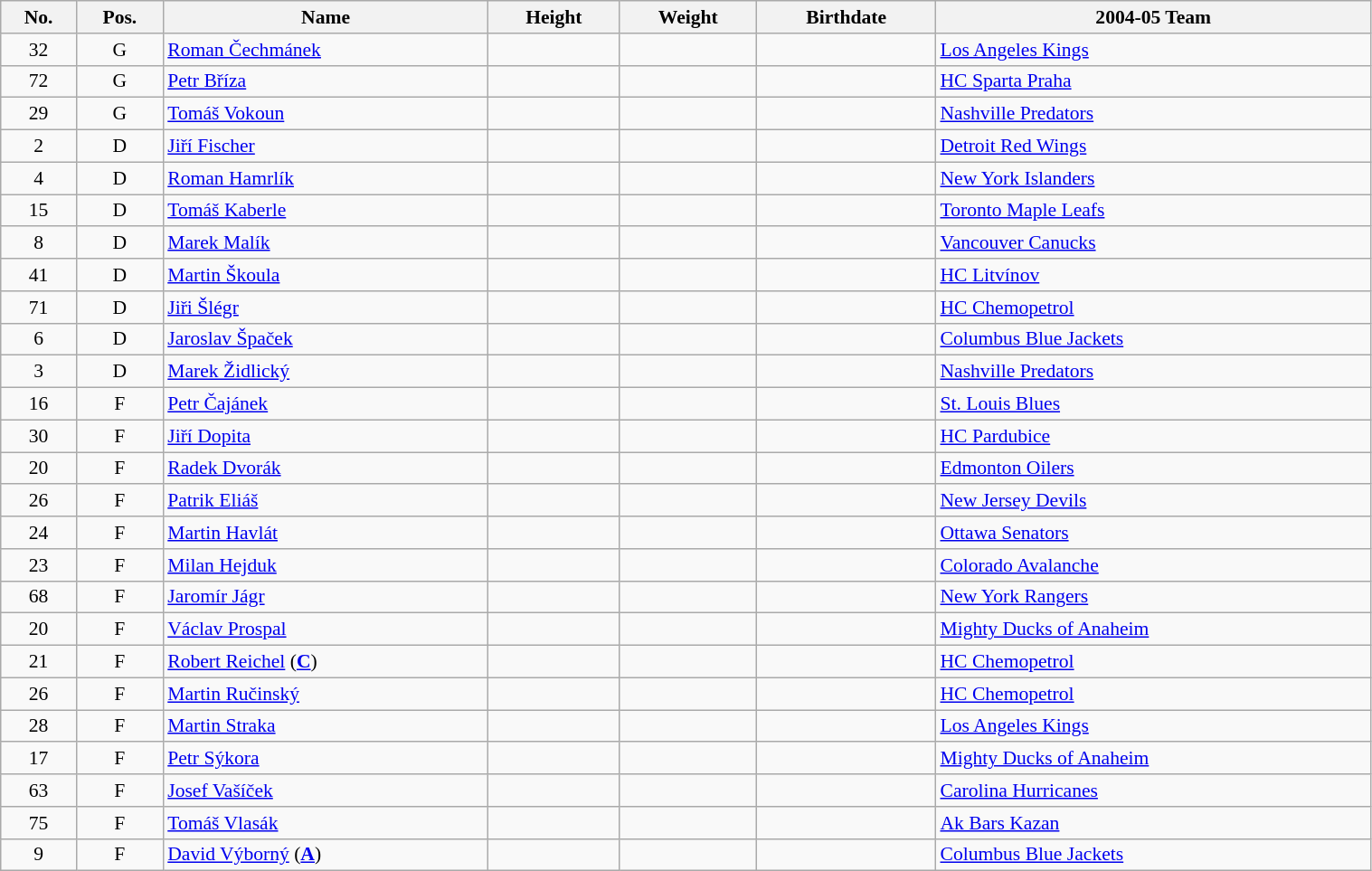<table class="wikitable sortable" width="80%" style="font-size: 90%; text-align: center;">
<tr>
<th>No.</th>
<th>Pos.</th>
<th>Name</th>
<th>Height</th>
<th>Weight</th>
<th>Birthdate</th>
<th>2004-05 Team</th>
</tr>
<tr>
<td>32</td>
<td>G</td>
<td style="text-align:left;"><a href='#'>Roman Čechmánek</a></td>
<td></td>
<td></td>
<td style="text-align:right;"></td>
<td style="text-align:left;"> <a href='#'>Los Angeles Kings</a></td>
</tr>
<tr>
<td>72</td>
<td>G</td>
<td style="text-align:left;"><a href='#'>Petr Bříza</a></td>
<td></td>
<td></td>
<td style="text-align:right;"></td>
<td style="text-align:left;"> <a href='#'>HC Sparta Praha</a></td>
</tr>
<tr>
<td>29</td>
<td>G</td>
<td style="text-align:left;"><a href='#'>Tomáš Vokoun</a></td>
<td></td>
<td></td>
<td style="text-align:right;"></td>
<td style="text-align:left;"> <a href='#'>Nashville Predators</a></td>
</tr>
<tr>
<td>2</td>
<td>D</td>
<td style="text-align:left;"><a href='#'>Jiří Fischer</a></td>
<td></td>
<td></td>
<td style="text-align:right;"></td>
<td style="text-align:left;"> <a href='#'>Detroit Red Wings</a></td>
</tr>
<tr>
<td>4</td>
<td>D</td>
<td style="text-align:left;"><a href='#'>Roman Hamrlík</a></td>
<td></td>
<td></td>
<td style="text-align:right;"></td>
<td style="text-align:left;"> <a href='#'>New York Islanders</a></td>
</tr>
<tr>
<td>15</td>
<td>D</td>
<td style="text-align:left;"><a href='#'>Tomáš Kaberle</a></td>
<td></td>
<td></td>
<td style="text-align:right;"></td>
<td style="text-align:left;"> <a href='#'>Toronto Maple Leafs</a></td>
</tr>
<tr>
<td>8</td>
<td>D</td>
<td style="text-align:left;"><a href='#'>Marek Malík</a></td>
<td></td>
<td></td>
<td style="text-align:right;"></td>
<td style="text-align:left;"> <a href='#'>Vancouver Canucks</a></td>
</tr>
<tr>
<td>41</td>
<td>D</td>
<td style="text-align:left;"><a href='#'>Martin Škoula</a></td>
<td></td>
<td></td>
<td style="text-align:right;"></td>
<td style="text-align:left;">  <a href='#'>HC Litvínov</a></td>
</tr>
<tr>
<td>71</td>
<td>D</td>
<td style="text-align:left;"><a href='#'>Jiři Šlégr</a></td>
<td></td>
<td></td>
<td style="text-align:right;"></td>
<td style="text-align:left;"> <a href='#'>HC Chemopetrol</a></td>
</tr>
<tr>
<td>6</td>
<td>D</td>
<td style="text-align:left;"><a href='#'>Jaroslav Špaček</a></td>
<td></td>
<td></td>
<td style="text-align:right;"></td>
<td style="text-align:left;"> <a href='#'>Columbus Blue Jackets</a></td>
</tr>
<tr>
<td>3</td>
<td>D</td>
<td style="text-align:left;"><a href='#'>Marek Židlický</a></td>
<td></td>
<td></td>
<td style="text-align:right;"></td>
<td style="text-align:left;"> <a href='#'>Nashville Predators</a></td>
</tr>
<tr>
<td>16</td>
<td>F</td>
<td style="text-align:left;"><a href='#'>Petr Čajánek</a></td>
<td></td>
<td></td>
<td style="text-align:right;"></td>
<td style="text-align:left;"> <a href='#'>St. Louis Blues</a></td>
</tr>
<tr>
<td>30</td>
<td>F</td>
<td style="text-align:left;"><a href='#'>Jiří Dopita</a></td>
<td></td>
<td></td>
<td style="text-align:right;"></td>
<td style="text-align:left;"> <a href='#'>HC Pardubice</a></td>
</tr>
<tr>
<td>20</td>
<td>F</td>
<td style="text-align:left;"><a href='#'>Radek Dvorák</a></td>
<td></td>
<td></td>
<td style="text-align:right;"></td>
<td style="text-align:left;"> <a href='#'>Edmonton Oilers</a></td>
</tr>
<tr>
<td>26</td>
<td>F</td>
<td style="text-align:left;"><a href='#'>Patrik Eliáš</a></td>
<td></td>
<td></td>
<td style="text-align:right;"></td>
<td style="text-align:left;"> <a href='#'>New Jersey Devils</a></td>
</tr>
<tr>
<td>24</td>
<td>F</td>
<td style="text-align:left;"><a href='#'>Martin Havlát</a></td>
<td></td>
<td></td>
<td style="text-align:right;"></td>
<td style="text-align:left;"> <a href='#'>Ottawa Senators</a></td>
</tr>
<tr>
<td>23</td>
<td>F</td>
<td style="text-align:left;"><a href='#'>Milan Hejduk</a></td>
<td></td>
<td></td>
<td style="text-align:right;"></td>
<td style="text-align:left;"> <a href='#'>Colorado Avalanche</a></td>
</tr>
<tr>
<td>68</td>
<td>F</td>
<td style="text-align:left;"><a href='#'>Jaromír Jágr</a></td>
<td></td>
<td></td>
<td style="text-align:right;"></td>
<td style="text-align:left;"> <a href='#'>New York Rangers</a></td>
</tr>
<tr>
<td>20</td>
<td>F</td>
<td style="text-align:left;"><a href='#'>Václav Prospal</a></td>
<td></td>
<td></td>
<td style="text-align:right;"></td>
<td style="text-align:left;"> <a href='#'>Mighty Ducks of Anaheim</a></td>
</tr>
<tr>
<td>21</td>
<td>F</td>
<td style="text-align:left;"><a href='#'>Robert Reichel</a> (<strong><a href='#'>C</a></strong>)</td>
<td></td>
<td></td>
<td style="text-align:right;"></td>
<td style="text-align:left;"> <a href='#'>HC Chemopetrol</a></td>
</tr>
<tr>
<td>26</td>
<td>F</td>
<td style="text-align:left;"><a href='#'>Martin Ručinský</a></td>
<td></td>
<td></td>
<td style="text-align:right;"></td>
<td style="text-align:left;"> <a href='#'>HC Chemopetrol</a></td>
</tr>
<tr>
<td>28</td>
<td>F</td>
<td style="text-align:left;"><a href='#'>Martin Straka</a></td>
<td></td>
<td></td>
<td style="text-align:right;"></td>
<td style="text-align:left;"> <a href='#'>Los Angeles Kings</a></td>
</tr>
<tr>
<td>17</td>
<td>F</td>
<td style="text-align:left;"><a href='#'>Petr Sýkora</a></td>
<td></td>
<td></td>
<td style="text-align:right;"></td>
<td style="text-align:left;"> <a href='#'>Mighty Ducks of Anaheim</a></td>
</tr>
<tr>
<td>63</td>
<td>F</td>
<td style="text-align:left;"><a href='#'>Josef Vašíček</a></td>
<td></td>
<td></td>
<td style="text-align:right;"></td>
<td style="text-align:left;"> <a href='#'>Carolina Hurricanes</a></td>
</tr>
<tr>
<td>75</td>
<td>F</td>
<td style="text-align:left;"><a href='#'>Tomáš Vlasák</a></td>
<td></td>
<td></td>
<td style="text-align:right;"></td>
<td style="text-align:left;"> <a href='#'>Ak Bars Kazan</a></td>
</tr>
<tr>
<td>9</td>
<td>F</td>
<td style="text-align:left;"><a href='#'>David Výborný</a> (<strong><a href='#'>A</a></strong>)</td>
<td></td>
<td></td>
<td style="text-align:right;"></td>
<td style="text-align:left;"> <a href='#'>Columbus Blue Jackets</a></td>
</tr>
</table>
